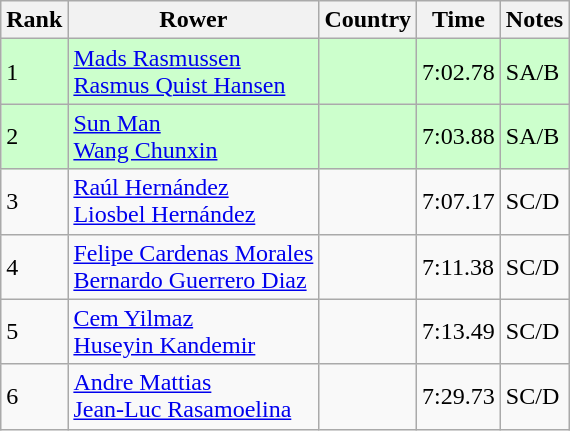<table class="wikitable">
<tr>
<th>Rank</th>
<th>Rower</th>
<th>Country</th>
<th>Time</th>
<th>Notes</th>
</tr>
<tr bgcolor=ccffcc>
<td>1</td>
<td><a href='#'>Mads Rasmussen</a><br><a href='#'>Rasmus Quist Hansen</a></td>
<td></td>
<td>7:02.78</td>
<td>SA/B</td>
</tr>
<tr bgcolor=ccffcc>
<td>2</td>
<td><a href='#'>Sun Man</a><br><a href='#'>Wang Chunxin</a></td>
<td></td>
<td>7:03.88</td>
<td>SA/B</td>
</tr>
<tr>
<td>3</td>
<td><a href='#'>Raúl Hernández</a><br><a href='#'>Liosbel Hernández</a></td>
<td></td>
<td>7:07.17</td>
<td>SC/D</td>
</tr>
<tr>
<td>4</td>
<td><a href='#'>Felipe Cardenas Morales</a><br><a href='#'>Bernardo Guerrero Diaz</a></td>
<td></td>
<td>7:11.38</td>
<td>SC/D</td>
</tr>
<tr>
<td>5</td>
<td><a href='#'>Cem Yilmaz</a><br><a href='#'>Huseyin Kandemir</a></td>
<td></td>
<td>7:13.49</td>
<td>SC/D</td>
</tr>
<tr>
<td>6</td>
<td><a href='#'>Andre Mattias</a><br><a href='#'>Jean-Luc Rasamoelina</a></td>
<td></td>
<td>7:29.73</td>
<td>SC/D</td>
</tr>
</table>
